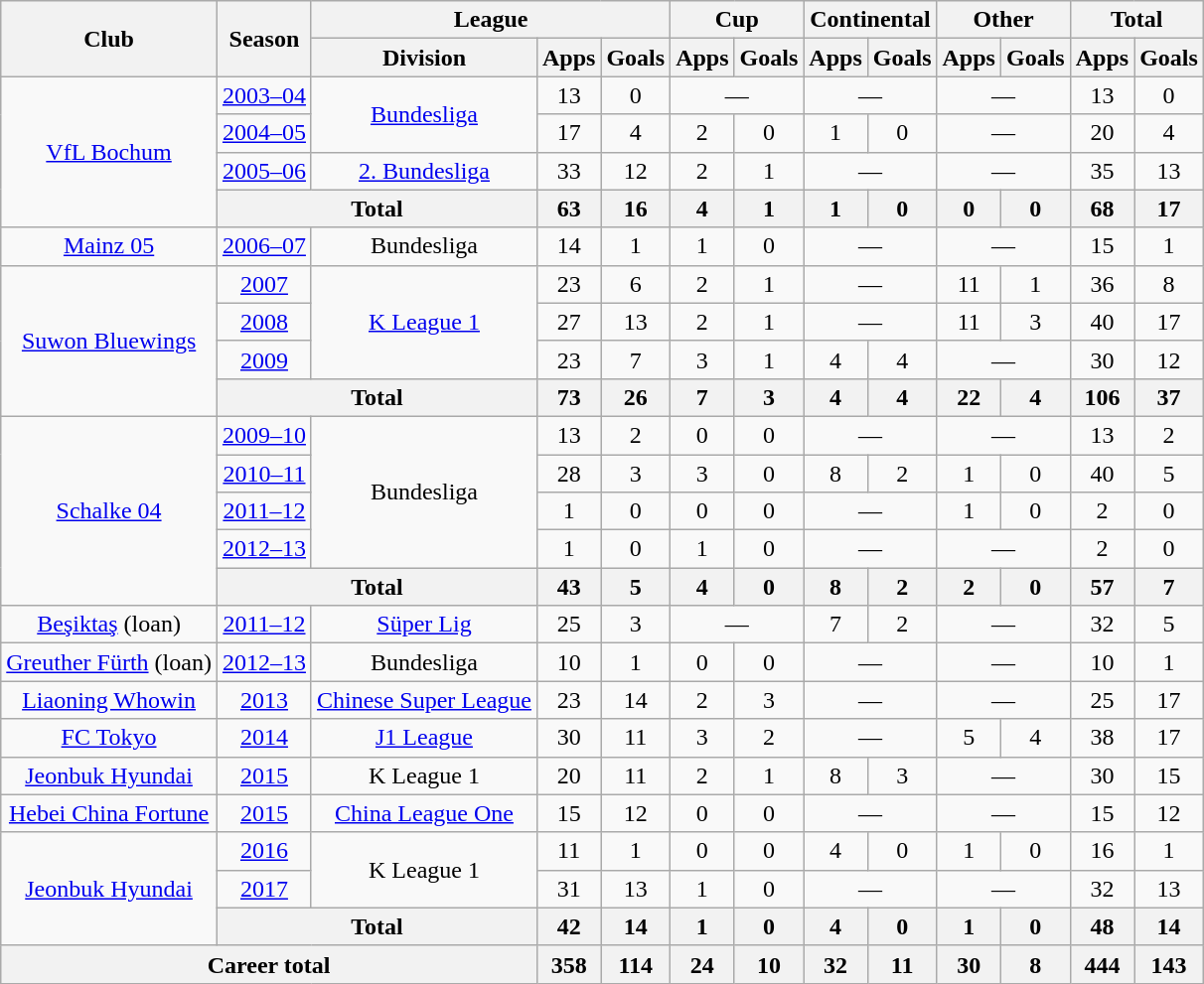<table class="wikitable" style="text-align:center">
<tr>
<th rowspan="2">Club</th>
<th rowspan="2">Season</th>
<th colspan="3">League</th>
<th colspan="2">Cup</th>
<th colspan="2">Continental</th>
<th colspan="2">Other</th>
<th colspan="2">Total</th>
</tr>
<tr>
<th>Division</th>
<th>Apps</th>
<th>Goals</th>
<th>Apps</th>
<th>Goals</th>
<th>Apps</th>
<th>Goals</th>
<th>Apps</th>
<th>Goals</th>
<th>Apps</th>
<th>Goals</th>
</tr>
<tr>
<td rowspan="4"><a href='#'>VfL Bochum</a></td>
<td><a href='#'>2003–04</a></td>
<td rowspan="2"><a href='#'>Bundesliga</a></td>
<td>13</td>
<td>0</td>
<td colspan="2">—</td>
<td colspan="2">—</td>
<td colspan="2">—</td>
<td>13</td>
<td>0</td>
</tr>
<tr>
<td><a href='#'>2004–05</a></td>
<td>17</td>
<td>4</td>
<td>2</td>
<td>0</td>
<td>1</td>
<td>0</td>
<td colspan="2">—</td>
<td>20</td>
<td>4</td>
</tr>
<tr>
<td><a href='#'>2005–06</a></td>
<td><a href='#'>2.&nbsp;Bundesliga</a></td>
<td>33</td>
<td>12</td>
<td>2</td>
<td>1</td>
<td colspan="2">—</td>
<td colspan="2">—</td>
<td>35</td>
<td>13</td>
</tr>
<tr>
<th colspan="2">Total</th>
<th>63</th>
<th>16</th>
<th>4</th>
<th>1</th>
<th>1</th>
<th>0</th>
<th>0</th>
<th>0</th>
<th>68</th>
<th>17</th>
</tr>
<tr>
<td><a href='#'>Mainz 05</a></td>
<td><a href='#'>2006–07</a></td>
<td>Bundesliga</td>
<td>14</td>
<td>1</td>
<td>1</td>
<td>0</td>
<td colspan="2">—</td>
<td colspan="2">—</td>
<td>15</td>
<td>1</td>
</tr>
<tr>
<td rowspan="4"><a href='#'>Suwon Bluewings</a></td>
<td><a href='#'>2007</a></td>
<td rowspan="3"><a href='#'>K League 1</a></td>
<td>23</td>
<td>6</td>
<td>2</td>
<td>1</td>
<td colspan="2">—</td>
<td>11</td>
<td>1</td>
<td>36</td>
<td>8</td>
</tr>
<tr>
<td><a href='#'>2008</a></td>
<td>27</td>
<td>13</td>
<td>2</td>
<td>1</td>
<td colspan="2">—</td>
<td>11</td>
<td>3</td>
<td>40</td>
<td>17</td>
</tr>
<tr>
<td><a href='#'>2009</a></td>
<td>23</td>
<td>7</td>
<td>3</td>
<td>1</td>
<td>4</td>
<td>4</td>
<td colspan="2">—</td>
<td>30</td>
<td>12</td>
</tr>
<tr>
<th colspan="2">Total</th>
<th>73</th>
<th>26</th>
<th>7</th>
<th>3</th>
<th>4</th>
<th>4</th>
<th>22</th>
<th>4</th>
<th>106</th>
<th>37</th>
</tr>
<tr>
<td rowspan="5"><a href='#'>Schalke 04</a></td>
<td><a href='#'>2009–10</a></td>
<td rowspan="4">Bundesliga</td>
<td>13</td>
<td>2</td>
<td>0</td>
<td>0</td>
<td colspan="2">—</td>
<td colspan="2">—</td>
<td>13</td>
<td>2</td>
</tr>
<tr>
<td><a href='#'>2010–11</a></td>
<td>28</td>
<td>3</td>
<td>3</td>
<td>0</td>
<td>8</td>
<td>2</td>
<td>1</td>
<td>0</td>
<td>40</td>
<td>5</td>
</tr>
<tr>
<td><a href='#'>2011–12</a></td>
<td>1</td>
<td>0</td>
<td>0</td>
<td>0</td>
<td colspan="2">—</td>
<td>1</td>
<td>0</td>
<td>2</td>
<td>0</td>
</tr>
<tr>
<td><a href='#'>2012–13</a></td>
<td>1</td>
<td>0</td>
<td>1</td>
<td>0</td>
<td colspan="2">—</td>
<td colspan="2">—</td>
<td>2</td>
<td>0</td>
</tr>
<tr>
<th colspan="2">Total</th>
<th>43</th>
<th>5</th>
<th>4</th>
<th>0</th>
<th>8</th>
<th>2</th>
<th>2</th>
<th>0</th>
<th>57</th>
<th>7</th>
</tr>
<tr>
<td><a href='#'>Beşiktaş</a> (loan)</td>
<td><a href='#'>2011–12</a></td>
<td><a href='#'>Süper Lig</a></td>
<td>25</td>
<td>3</td>
<td colspan="2">—</td>
<td>7</td>
<td>2</td>
<td colspan="2">—</td>
<td>32</td>
<td>5</td>
</tr>
<tr>
<td><a href='#'>Greuther Fürth</a> (loan)</td>
<td><a href='#'>2012–13</a></td>
<td>Bundesliga</td>
<td>10</td>
<td>1</td>
<td>0</td>
<td>0</td>
<td colspan="2">—</td>
<td colspan="2">—</td>
<td>10</td>
<td>1</td>
</tr>
<tr>
<td><a href='#'>Liaoning Whowin</a></td>
<td><a href='#'>2013</a></td>
<td><a href='#'>Chinese Super League</a></td>
<td>23</td>
<td>14</td>
<td>2</td>
<td>3</td>
<td colspan="2">—</td>
<td colspan="2">—</td>
<td>25</td>
<td>17</td>
</tr>
<tr>
<td><a href='#'>FC Tokyo</a></td>
<td><a href='#'>2014</a></td>
<td><a href='#'>J1 League</a></td>
<td>30</td>
<td>11</td>
<td>3</td>
<td>2</td>
<td colspan="2">—</td>
<td>5</td>
<td>4</td>
<td>38</td>
<td>17</td>
</tr>
<tr>
<td><a href='#'>Jeonbuk Hyundai</a></td>
<td><a href='#'>2015</a></td>
<td>K League 1</td>
<td>20</td>
<td>11</td>
<td>2</td>
<td>1</td>
<td>8</td>
<td>3</td>
<td colspan="2">—</td>
<td>30</td>
<td>15</td>
</tr>
<tr>
<td><a href='#'>Hebei China Fortune</a></td>
<td><a href='#'>2015</a></td>
<td><a href='#'>China League One</a></td>
<td>15</td>
<td>12</td>
<td>0</td>
<td>0</td>
<td colspan="2">—</td>
<td colspan="2">—</td>
<td>15</td>
<td>12</td>
</tr>
<tr>
<td rowspan="3"><a href='#'>Jeonbuk Hyundai</a></td>
<td><a href='#'>2016</a></td>
<td rowspan="2">K League 1</td>
<td>11</td>
<td>1</td>
<td>0</td>
<td>0</td>
<td>4</td>
<td>0</td>
<td>1</td>
<td>0</td>
<td>16</td>
<td>1</td>
</tr>
<tr>
<td><a href='#'>2017</a></td>
<td>31</td>
<td>13</td>
<td>1</td>
<td>0</td>
<td colspan="2">—</td>
<td colspan="2">—</td>
<td>32</td>
<td>13</td>
</tr>
<tr>
<th colspan="2">Total</th>
<th>42</th>
<th>14</th>
<th>1</th>
<th>0</th>
<th>4</th>
<th>0</th>
<th>1</th>
<th>0</th>
<th>48</th>
<th>14</th>
</tr>
<tr>
<th colspan="3">Career total</th>
<th>358</th>
<th>114</th>
<th>24</th>
<th>10</th>
<th>32</th>
<th>11</th>
<th>30</th>
<th>8</th>
<th>444</th>
<th>143</th>
</tr>
</table>
